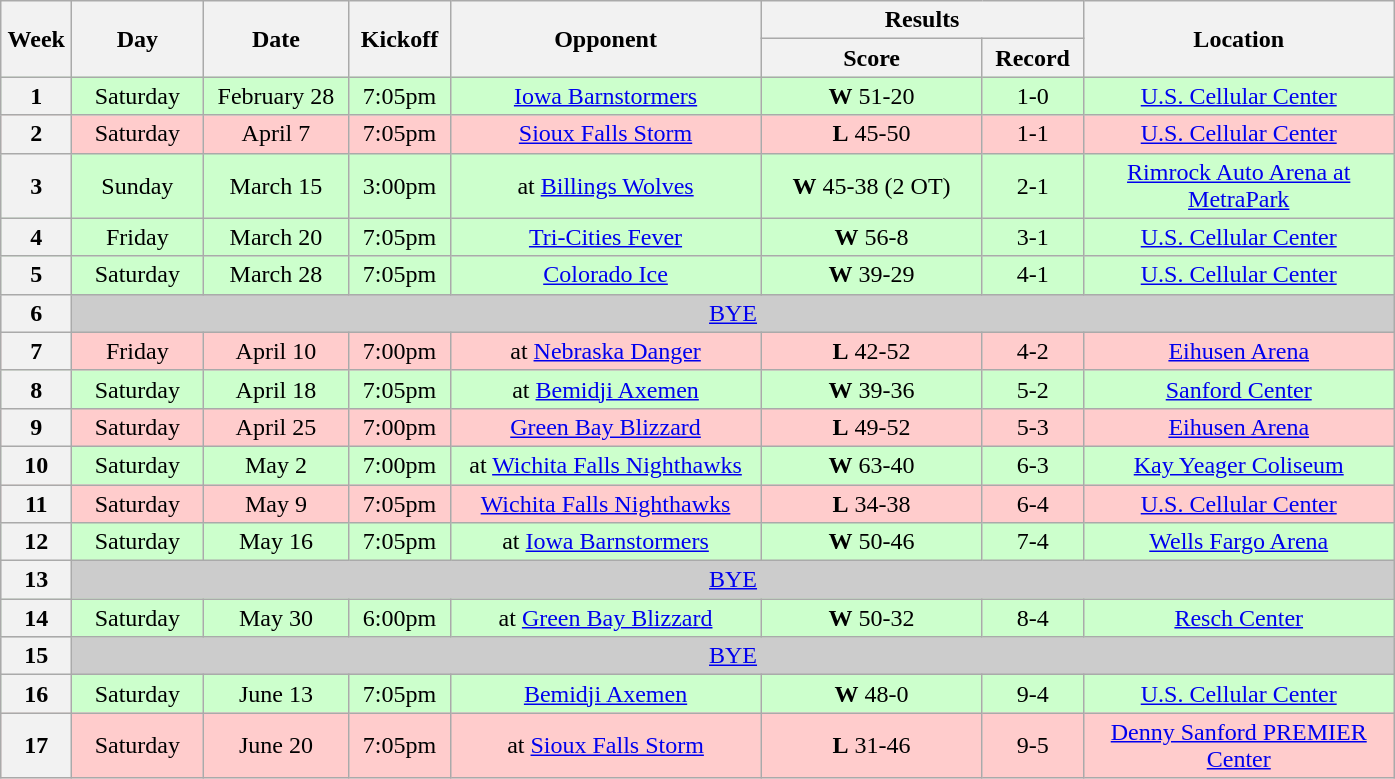<table class="wikitable">
<tr>
<th rowspan="2" width="40">Week</th>
<th rowspan="2" width="80">Day</th>
<th rowspan="2" width="90">Date</th>
<th rowspan="2" width="60">Kickoff</th>
<th rowspan="2" width="200">Opponent</th>
<th colspan="2" width="200">Results</th>
<th rowspan="2" width="200">Location</th>
</tr>
<tr>
<th width="140">Score</th>
<th width="60">Record</th>
</tr>
<tr align="center" bgcolor="#CCFFCC">
<th>1</th>
<td>Saturday</td>
<td>February 28</td>
<td>7:05pm</td>
<td><a href='#'>Iowa Barnstormers</a></td>
<td><strong>W</strong> 51-20</td>
<td>1-0</td>
<td><a href='#'>U.S. Cellular Center</a></td>
</tr>
<tr align="center" bgcolor="#FFCCCC">
<th>2</th>
<td>Saturday</td>
<td>April 7</td>
<td>7:05pm</td>
<td><a href='#'>Sioux Falls Storm</a></td>
<td><strong>L</strong> 45-50</td>
<td>1-1</td>
<td><a href='#'>U.S. Cellular Center</a></td>
</tr>
<tr align="center" bgcolor="#CCFFCC">
<th>3</th>
<td>Sunday</td>
<td>March 15</td>
<td>3:00pm</td>
<td>at <a href='#'>Billings Wolves</a></td>
<td><strong>W</strong> 45-38 (2 OT)</td>
<td>2-1</td>
<td><a href='#'>Rimrock Auto Arena at MetraPark</a></td>
</tr>
<tr align="center" bgcolor="#CCFFCC">
<th>4</th>
<td>Friday</td>
<td>March 20</td>
<td>7:05pm</td>
<td><a href='#'>Tri-Cities Fever</a></td>
<td><strong>W</strong> 56-8</td>
<td>3-1</td>
<td><a href='#'>U.S. Cellular Center</a></td>
</tr>
<tr align="center" bgcolor="#CCFFCC">
<th>5</th>
<td>Saturday</td>
<td>March 28</td>
<td>7:05pm</td>
<td><a href='#'>Colorado Ice</a></td>
<td><strong>W</strong> 39-29</td>
<td>4-1</td>
<td><a href='#'>U.S. Cellular Center</a></td>
</tr>
<tr align="center" bgcolor="#CCCCCC">
<th>6</th>
<td colSpan=7><a href='#'>BYE</a></td>
</tr>
<tr align="center" bgcolor="#FFCCCC">
<th>7</th>
<td>Friday</td>
<td>April 10</td>
<td>7:00pm</td>
<td>at <a href='#'>Nebraska Danger</a></td>
<td><strong>L</strong> 42-52</td>
<td>4-2</td>
<td><a href='#'>Eihusen Arena</a></td>
</tr>
<tr align="center" bgcolor="#CCFFCC">
<th>8</th>
<td>Saturday</td>
<td>April 18</td>
<td>7:05pm</td>
<td>at <a href='#'>Bemidji Axemen</a></td>
<td><strong>W</strong> 39-36</td>
<td>5-2</td>
<td><a href='#'>Sanford Center</a></td>
</tr>
<tr align="center" bgcolor="#FFCCCC">
<th>9</th>
<td>Saturday</td>
<td>April 25</td>
<td>7:00pm</td>
<td><a href='#'>Green Bay Blizzard</a></td>
<td><strong>L</strong> 49-52</td>
<td>5-3</td>
<td><a href='#'>Eihusen Arena</a></td>
</tr>
<tr align="center" bgcolor="#CCFFCC">
<th>10</th>
<td>Saturday</td>
<td>May 2</td>
<td>7:00pm</td>
<td>at <a href='#'>Wichita Falls Nighthawks</a></td>
<td><strong>W</strong> 63-40</td>
<td>6-3</td>
<td><a href='#'>Kay Yeager Coliseum</a></td>
</tr>
<tr align="center" bgcolor="#FFCCCC">
<th>11</th>
<td>Saturday</td>
<td>May 9</td>
<td>7:05pm</td>
<td><a href='#'>Wichita Falls Nighthawks</a></td>
<td><strong>L</strong> 34-38</td>
<td>6-4</td>
<td><a href='#'>U.S. Cellular Center</a></td>
</tr>
<tr align="center" bgcolor="#CCFFCC">
<th>12</th>
<td>Saturday</td>
<td>May 16</td>
<td>7:05pm</td>
<td>at <a href='#'>Iowa Barnstormers</a></td>
<td><strong>W</strong> 50-46</td>
<td>7-4</td>
<td><a href='#'>Wells Fargo Arena</a></td>
</tr>
<tr align="center" bgcolor="#CCCCCC">
<th>13</th>
<td colSpan=7><a href='#'>BYE</a></td>
</tr>
<tr align="center" bgcolor="#CCFFCC">
<th>14</th>
<td>Saturday</td>
<td>May 30</td>
<td>6:00pm</td>
<td>at <a href='#'>Green Bay Blizzard</a></td>
<td><strong>W</strong> 50-32</td>
<td>8-4</td>
<td><a href='#'>Resch Center</a></td>
</tr>
<tr align="center" bgcolor="#CCCCCC">
<th>15</th>
<td colSpan=7><a href='#'>BYE</a></td>
</tr>
<tr align="center" bgcolor="#CCFFCC">
<th>16</th>
<td>Saturday</td>
<td>June 13</td>
<td>7:05pm</td>
<td><a href='#'>Bemidji Axemen</a></td>
<td><strong>W</strong> 48-0</td>
<td>9-4</td>
<td><a href='#'>U.S. Cellular Center</a></td>
</tr>
<tr align="center" bgcolor="#FFCCCC">
<th>17</th>
<td>Saturday</td>
<td>June 20</td>
<td>7:05pm</td>
<td>at <a href='#'>Sioux Falls Storm</a></td>
<td><strong>L</strong> 31-46</td>
<td>9-5</td>
<td><a href='#'>Denny Sanford PREMIER Center</a></td>
</tr>
</table>
